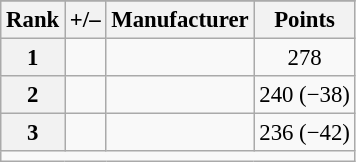<table class="wikitable sortable" style="font-size: 95%;">
<tr>
</tr>
<tr>
<th scope="col">Rank</th>
<th scope="col">+/–</th>
<th scope="col">Manufacturer</th>
<th scope="col">Points</th>
</tr>
<tr>
<th scope="row">1</th>
<td align="left"></td>
<td></td>
<td align="center">278</td>
</tr>
<tr>
<th scope="row">2</th>
<td align="left"></td>
<td></td>
<td align="center">240 (−38)</td>
</tr>
<tr>
<th scope="row">3</th>
<td align="left"></td>
<td></td>
<td align="center">236 (−42)</td>
</tr>
<tr class="sortbottom">
<td colspan="9"></td>
</tr>
</table>
